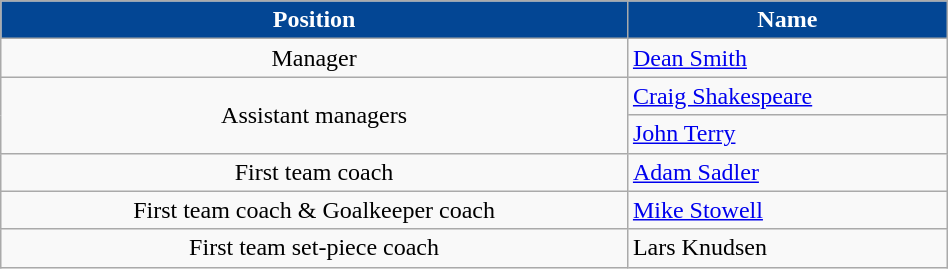<table class="wikitable" style="text-align:center;width:50%;">
<tr>
<th style=background:#034694;color:#FFFFFF>Position</th>
<th style=background:#034694;color:#FFFFFF>Name</th>
</tr>
<tr>
<td>Manager</td>
<td align=left> <a href='#'>Dean Smith</a></td>
</tr>
<tr>
<td rowspan=2>Assistant managers</td>
<td align=left> <a href='#'>Craig Shakespeare</a></td>
</tr>
<tr>
<td align=left> <a href='#'>John Terry</a></td>
</tr>
<tr>
<td>First team coach</td>
<td align=left> <a href='#'>Adam Sadler</a></td>
</tr>
<tr>
<td>First team coach & Goalkeeper coach</td>
<td align=left> <a href='#'>Mike Stowell</a></td>
</tr>
<tr>
<td>First team set-piece coach</td>
<td align=left> Lars Knudsen</td>
</tr>
</table>
